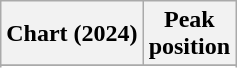<table class="wikitable sortable plainrowheaders" style="text-align:center">
<tr>
<th scope="col">Chart (2024)</th>
<th scope="col">Peak<br> position</th>
</tr>
<tr>
</tr>
<tr>
</tr>
<tr>
</tr>
</table>
